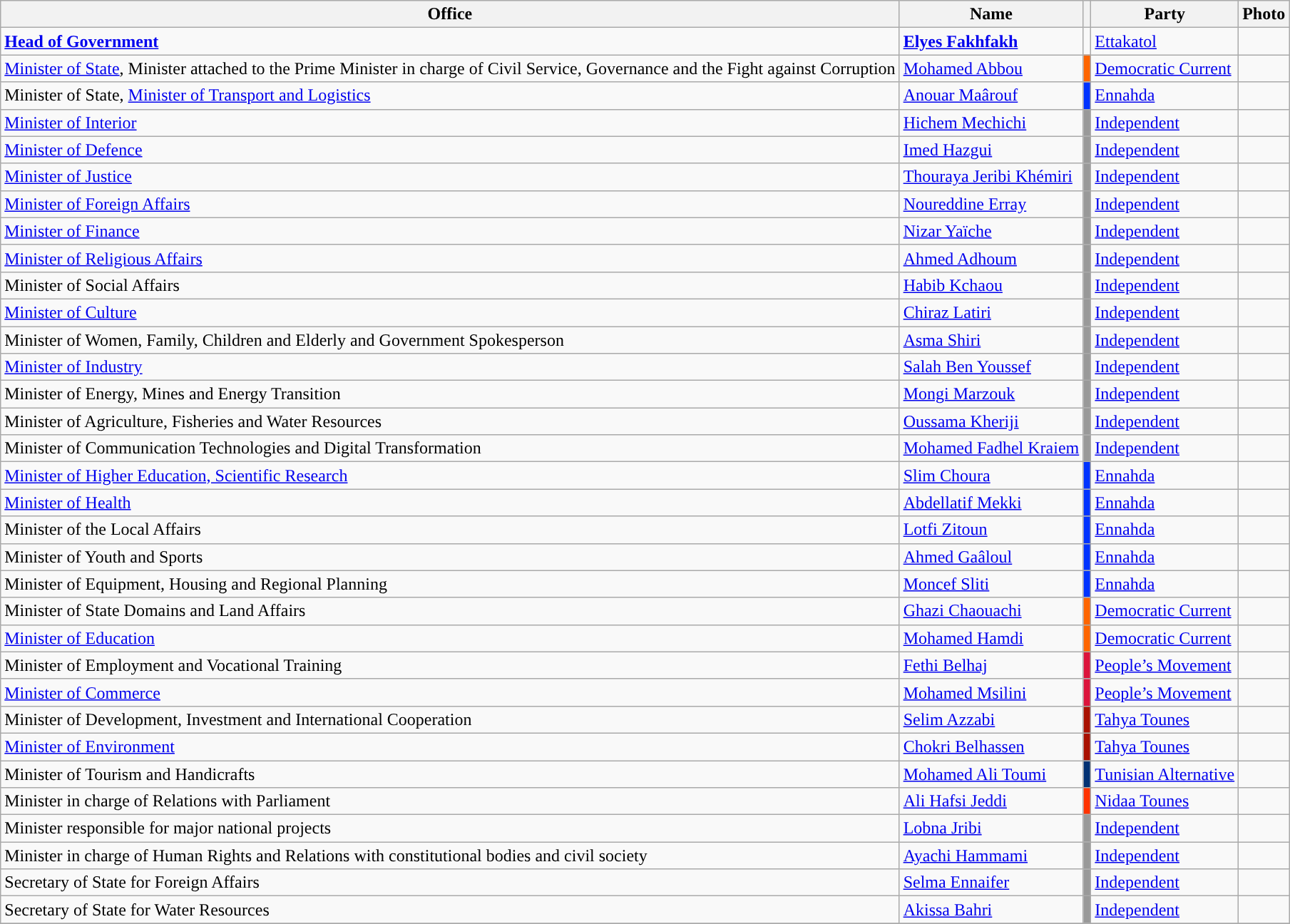<table class="wikitable">
<tr>
<th>Office</th>
<th>Name</th>
<th></th>
<th>Party</th>
<th>Photo</th>
</tr>
<tr>
<td><strong><a href='#'>Head of Government</a></strong></td>
<td><strong><a href='#'>Elyes Fakhfakh</a></strong></td>
<td></td>
<td><a href='#'>Ettakatol</a></td>
<td></td>
</tr>
<tr>
<td><a href='#'>Minister of State</a>, Minister attached to the Prime Minister in charge of Civil Service, Governance and the Fight against Corruption</td>
<td><a href='#'>Mohamed Abbou</a></td>
<td bgcolor="#FE6500"></td>
<td><a href='#'>Democratic Current</a></td>
<td></td>
</tr>
<tr>
<td>Minister of State, <a href='#'>Minister of Transport and Logistics</a></td>
<td><a href='#'>Anouar Maârouf</a></td>
<td bgcolor="#0033FF"></td>
<td><a href='#'>Ennahda</a></td>
<td></td>
</tr>
<tr>
<td><a href='#'>Minister of Interior</a></td>
<td><a href='#'>Hichem Mechichi</a></td>
<td bgcolor="#999999"></td>
<td><a href='#'>Independent</a></td>
<td></td>
</tr>
<tr>
<td><a href='#'>Minister of Defence</a></td>
<td><a href='#'>Imed Hazgui</a></td>
<td bgcolor="#999999"></td>
<td><a href='#'>Independent</a></td>
<td></td>
</tr>
<tr>
<td><a href='#'>Minister of Justice</a></td>
<td><a href='#'>Thouraya Jeribi Khémiri</a></td>
<td bgcolor="#999999"></td>
<td><a href='#'>Independent</a></td>
<td></td>
</tr>
<tr>
<td><a href='#'>Minister of Foreign Affairs</a></td>
<td><a href='#'>Noureddine Erray</a></td>
<td bgcolor="#999999"></td>
<td><a href='#'>Independent</a></td>
<td></td>
</tr>
<tr>
<td><a href='#'>Minister of Finance</a></td>
<td><a href='#'>Nizar Yaïche</a></td>
<td bgcolor="#999999"></td>
<td><a href='#'>Independent</a></td>
<td></td>
</tr>
<tr>
<td><a href='#'>Minister of Religious Affairs</a></td>
<td><a href='#'>Ahmed Adhoum</a></td>
<td bgcolor="#999999"></td>
<td><a href='#'>Independent</a></td>
<td></td>
</tr>
<tr>
<td>Minister of Social Affairs</td>
<td><a href='#'>Habib Kchaou</a></td>
<td bgcolor="#999999"></td>
<td><a href='#'>Independent</a></td>
<td></td>
</tr>
<tr>
<td><a href='#'>Minister of Culture</a></td>
<td><a href='#'>Chiraz Latiri</a></td>
<td bgcolor="#999999"></td>
<td><a href='#'>Independent</a></td>
<td></td>
</tr>
<tr>
<td>Minister of Women, Family, Children and Elderly and Government Spokesperson</td>
<td><a href='#'>Asma Shiri</a></td>
<td bgcolor="#999999"></td>
<td><a href='#'>Independent</a></td>
<td></td>
</tr>
<tr>
<td><a href='#'>Minister of Industry</a></td>
<td><a href='#'>Salah Ben Youssef</a></td>
<td bgcolor="#999999"></td>
<td><a href='#'>Independent</a></td>
<td></td>
</tr>
<tr>
<td>Minister of Energy, Mines and Energy Transition</td>
<td><a href='#'>Mongi Marzouk</a></td>
<td bgcolor="#999999"></td>
<td><a href='#'>Independent</a></td>
<td></td>
</tr>
<tr>
<td>Minister of Agriculture, Fisheries and Water Resources</td>
<td><a href='#'>Oussama Kheriji</a></td>
<td bgcolor="#999999"></td>
<td><a href='#'>Independent</a></td>
<td></td>
</tr>
<tr>
<td>Minister of Communication Technologies and Digital Transformation</td>
<td><a href='#'>Mohamed Fadhel Kraiem</a></td>
<td bgcolor="#999999"></td>
<td><a href='#'>Independent</a></td>
<td></td>
</tr>
<tr>
<td><a href='#'>Minister of Higher Education, Scientific Research</a></td>
<td><a href='#'>Slim Choura</a></td>
<td bgcolor="#0033FF"></td>
<td><a href='#'>Ennahda</a></td>
<td></td>
</tr>
<tr>
<td><a href='#'>Minister of Health</a></td>
<td><a href='#'>Abdellatif Mekki</a></td>
<td bgcolor="#0033FF"></td>
<td><a href='#'>Ennahda</a></td>
<td></td>
</tr>
<tr>
<td>Minister of the Local Affairs</td>
<td><a href='#'>Lotfi Zitoun</a></td>
<td bgcolor="#0033FF"></td>
<td><a href='#'>Ennahda</a></td>
<td></td>
</tr>
<tr>
<td>Minister of Youth and Sports</td>
<td><a href='#'>Ahmed Gaâloul</a></td>
<td bgcolor="#0033FF"></td>
<td><a href='#'>Ennahda</a></td>
<td></td>
</tr>
<tr>
<td>Minister of Equipment, Housing and Regional Planning</td>
<td><a href='#'>Moncef Sliti</a></td>
<td bgcolor="#0033FF"></td>
<td><a href='#'>Ennahda</a></td>
<td></td>
</tr>
<tr>
<td>Minister of State Domains and Land Affairs</td>
<td><a href='#'>Ghazi Chaouachi</a></td>
<td bgcolor="#FE6500"></td>
<td><a href='#'>Democratic Current</a></td>
<td></td>
</tr>
<tr>
<td><a href='#'>Minister of Education</a></td>
<td><a href='#'>Mohamed Hamdi</a></td>
<td bgcolor="#FE6500"></td>
<td><a href='#'>Democratic Current</a></td>
<td></td>
</tr>
<tr>
<td>Minister of Employment and Vocational Training</td>
<td><a href='#'>Fethi Belhaj</a></td>
<td bgcolor="#DC143C"></td>
<td><a href='#'>People’s Movement</a></td>
<td></td>
</tr>
<tr>
<td><a href='#'>Minister of Commerce</a></td>
<td><a href='#'>Mohamed Msilini</a></td>
<td bgcolor="#DC143C"></td>
<td><a href='#'>People’s Movement</a></td>
<td></td>
</tr>
<tr>
<td>Minister of Development, Investment and International Cooperation</td>
<td><a href='#'>Selim Azzabi</a></td>
<td bgcolor="#A91101"></td>
<td><a href='#'>Tahya Tounes</a></td>
<td></td>
</tr>
<tr>
<td><a href='#'>Minister of Environment</a></td>
<td><a href='#'>Chokri Belhassen</a></td>
<td bgcolor="#A91101"></td>
<td><a href='#'>Tahya Tounes</a></td>
<td></td>
</tr>
<tr>
<td>Minister of Tourism and Handicrafts</td>
<td><a href='#'>Mohamed Ali Toumi</a></td>
<td bgcolor="#033274"></td>
<td><a href='#'>Tunisian Alternative</a></td>
<td></td>
</tr>
<tr>
<td>Minister in charge of Relations with Parliament</td>
<td><a href='#'>Ali Hafsi Jeddi</a></td>
<td bgcolor="#FF3300"></td>
<td><a href='#'>Nidaa Tounes</a></td>
<td></td>
</tr>
<tr>
<td>Minister responsible for major national projects</td>
<td><a href='#'>Lobna Jribi</a></td>
<td bgcolor="#999999"></td>
<td><a href='#'>Independent</a></td>
<td></td>
</tr>
<tr>
<td>Minister in charge of Human Rights and Relations with constitutional bodies and civil society</td>
<td><a href='#'>Ayachi Hammami</a></td>
<td bgcolor="#999999"></td>
<td><a href='#'>Independent</a></td>
<td></td>
</tr>
<tr>
<td>Secretary of State for Foreign Affairs</td>
<td><a href='#'>Selma Ennaifer</a></td>
<td bgcolor="#999999"></td>
<td><a href='#'>Independent</a></td>
<td></td>
</tr>
<tr>
<td>Secretary of State for Water Resources</td>
<td><a href='#'>Akissa Bahri</a></td>
<td bgcolor="#999999"></td>
<td><a href='#'>Independent</a></td>
<td></td>
</tr>
<tr>
</tr>
</table>
